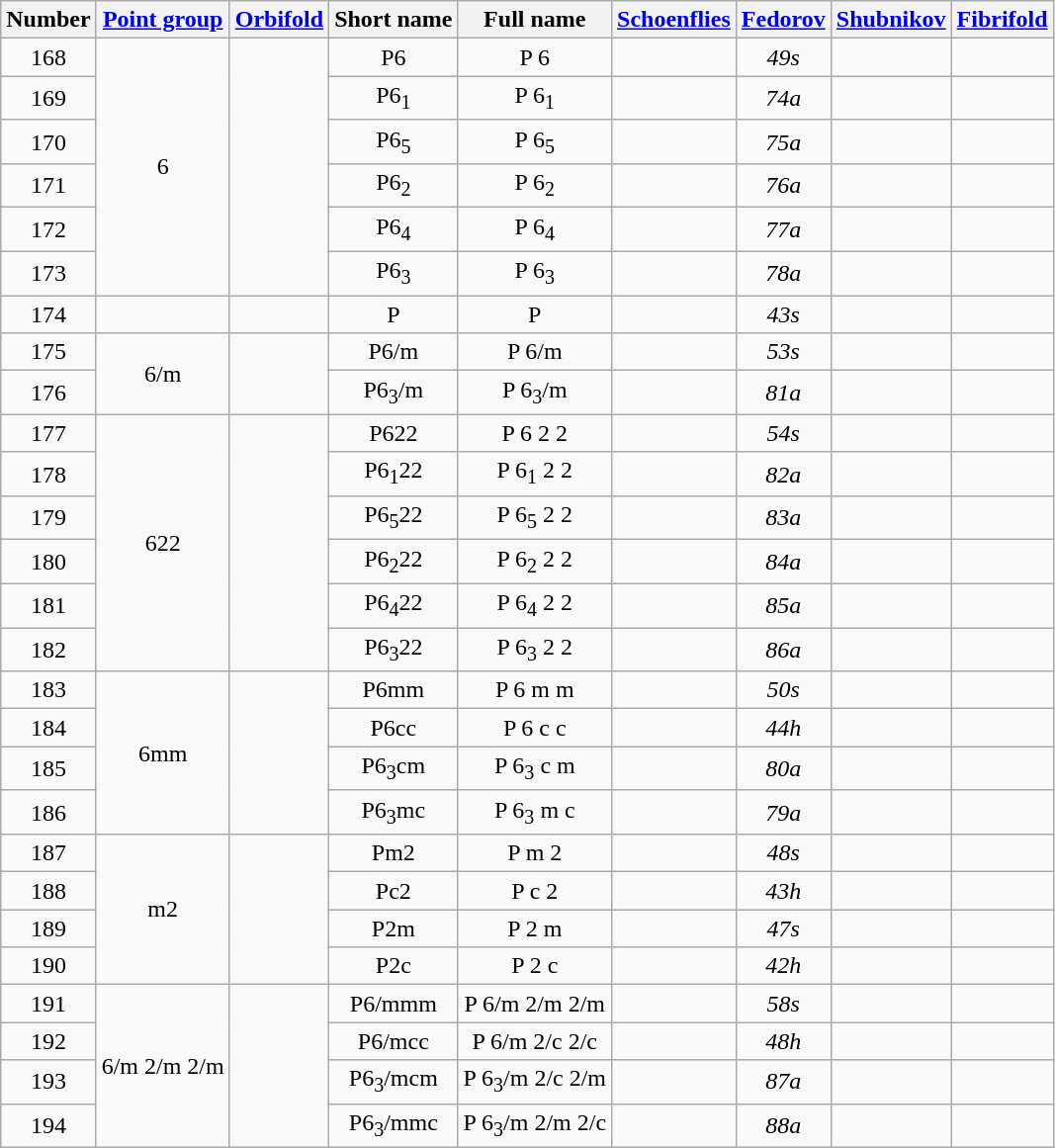<table class=wikitable>
<tr>
<th>Number</th>
<th><a href='#'>Point group</a></th>
<th><a href='#'>Orbifold</a></th>
<th>Short name</th>
<th>Full name</th>
<th><a href='#'>Schoenflies</a></th>
<th><a href='#'>Fedorov</a></th>
<th><a href='#'>Shubnikov</a></th>
<th><a href='#'>Fibrifold</a></th>
</tr>
<tr align=center>
<td>168</td>
<td rowspan=6>6</td>
<td rowspan=6></td>
<td>P6</td>
<td>P 6</td>
<td></td>
<td><em>49s</em></td>
<td></td>
<td></td>
</tr>
<tr align=center>
<td>169</td>
<td>P6<sub>1</sub></td>
<td>P 6<sub>1</sub></td>
<td></td>
<td><em>74a</em></td>
<td></td>
<td></td>
</tr>
<tr align=center>
<td>170</td>
<td>P6<sub>5</sub></td>
<td>P 6<sub>5</sub></td>
<td></td>
<td><em>75a</em></td>
<td></td>
<td></td>
</tr>
<tr align=center>
<td>171</td>
<td>P6<sub>2</sub></td>
<td>P 6<sub>2</sub></td>
<td></td>
<td><em>76a</em></td>
<td></td>
<td></td>
</tr>
<tr align=center>
<td>172</td>
<td>P6<sub>4</sub></td>
<td>P 6<sub>4</sub></td>
<td></td>
<td><em>77a</em></td>
<td></td>
<td></td>
</tr>
<tr align=center>
<td>173</td>
<td>P6<sub>3</sub></td>
<td>P 6<sub>3</sub></td>
<td></td>
<td><em>78a</em></td>
<td></td>
<td></td>
</tr>
<tr align=center>
<td>174</td>
<td></td>
<td></td>
<td>P</td>
<td>P </td>
<td></td>
<td><em>43s</em></td>
<td></td>
<td></td>
</tr>
<tr align=center>
<td>175</td>
<td rowspan=2>6/m</td>
<td rowspan=2></td>
<td>P6/m</td>
<td>P 6/m</td>
<td></td>
<td><em>53s</em></td>
<td></td>
<td></td>
</tr>
<tr align=center>
<td>176</td>
<td>P6<sub>3</sub>/m</td>
<td>P 6<sub>3</sub>/m</td>
<td></td>
<td><em>81a</em></td>
<td></td>
<td></td>
</tr>
<tr align=center>
<td>177</td>
<td rowspan=6>622</td>
<td rowspan=6></td>
<td>P622</td>
<td>P 6 2 2</td>
<td></td>
<td><em>54s</em></td>
<td></td>
<td></td>
</tr>
<tr align=center>
<td>178</td>
<td>P6<sub>1</sub>22</td>
<td>P 6<sub>1</sub> 2 2</td>
<td></td>
<td><em>82a</em></td>
<td></td>
<td></td>
</tr>
<tr align=center>
<td>179</td>
<td>P6<sub>5</sub>22</td>
<td>P 6<sub>5</sub> 2 2</td>
<td></td>
<td><em>83a</em></td>
<td></td>
<td></td>
</tr>
<tr align=center>
<td>180</td>
<td>P6<sub>2</sub>22</td>
<td>P 6<sub>2</sub> 2 2</td>
<td></td>
<td><em>84a</em></td>
<td></td>
<td></td>
</tr>
<tr align=center>
<td>181</td>
<td>P6<sub>4</sub>22</td>
<td>P 6<sub>4</sub> 2 2</td>
<td></td>
<td><em>85a</em></td>
<td></td>
<td></td>
</tr>
<tr align=center>
<td>182</td>
<td>P6<sub>3</sub>22</td>
<td>P 6<sub>3</sub> 2 2</td>
<td></td>
<td><em>86a</em></td>
<td></td>
<td></td>
</tr>
<tr align=center>
<td>183</td>
<td rowspan=4>6mm</td>
<td rowspan=4></td>
<td>P6mm</td>
<td>P 6 m m</td>
<td></td>
<td><em>50s</em></td>
<td></td>
<td></td>
</tr>
<tr align=center>
<td>184</td>
<td>P6cc</td>
<td>P 6 c c</td>
<td></td>
<td><em>44h</em></td>
<td></td>
<td></td>
</tr>
<tr align=center>
<td>185</td>
<td>P6<sub>3</sub>cm</td>
<td>P 6<sub>3</sub> c m</td>
<td></td>
<td><em>80a</em></td>
<td></td>
<td></td>
</tr>
<tr align=center>
<td>186</td>
<td>P6<sub>3</sub>mc</td>
<td>P 6<sub>3</sub> m c</td>
<td></td>
<td><em>79a</em></td>
<td></td>
<td></td>
</tr>
<tr align=center>
<td>187</td>
<td rowspan=4>m2</td>
<td rowspan=4></td>
<td>Pm2</td>
<td>P  m 2</td>
<td></td>
<td><em>48s</em></td>
<td></td>
<td></td>
</tr>
<tr align=center>
<td>188</td>
<td>Pc2</td>
<td>P  c 2</td>
<td></td>
<td><em>43h</em></td>
<td></td>
<td></td>
</tr>
<tr align=center>
<td>189</td>
<td>P2m</td>
<td>P  2 m</td>
<td></td>
<td><em>47s</em></td>
<td></td>
<td></td>
</tr>
<tr align=center>
<td>190</td>
<td>P2c</td>
<td>P  2 c</td>
<td></td>
<td><em>42h</em></td>
<td></td>
<td></td>
</tr>
<tr align=center>
<td>191</td>
<td rowspan=4>6/m 2/m 2/m</td>
<td rowspan=4></td>
<td>P6/mmm</td>
<td>P 6/m 2/m 2/m</td>
<td></td>
<td><em>58s</em></td>
<td></td>
<td></td>
</tr>
<tr align=center>
<td>192</td>
<td>P6/mcc</td>
<td>P 6/m 2/c 2/c</td>
<td></td>
<td><em>48h</em></td>
<td></td>
<td></td>
</tr>
<tr align=center>
<td>193</td>
<td>P6<sub>3</sub>/mcm</td>
<td>P 6<sub>3</sub>/m 2/c 2/m</td>
<td></td>
<td><em>87a</em></td>
<td></td>
<td></td>
</tr>
<tr align=center>
<td>194</td>
<td>P6<sub>3</sub>/mmc</td>
<td>P 6<sub>3</sub>/m 2/m 2/c</td>
<td></td>
<td><em>88a</em></td>
<td></td>
<td></td>
</tr>
</table>
